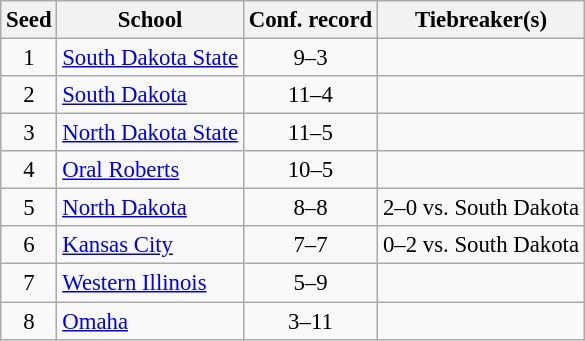<table class="wikitable" style="white-space:nowrap; font-size:95%;text-align:center">
<tr>
<th>Seed</th>
<th>School</th>
<th>Conf. record</th>
<th>Tiebreaker(s)</th>
</tr>
<tr>
<td>1</td>
<td align=left><a href='#'>South Dakota State</a></td>
<td>9–3</td>
<td></td>
</tr>
<tr>
<td>2</td>
<td align=left><a href='#'>South Dakota</a></td>
<td>11–4</td>
<td></td>
</tr>
<tr>
<td>3</td>
<td align=left><a href='#'>North Dakota State</a></td>
<td>11–5</td>
<td></td>
</tr>
<tr>
<td>4</td>
<td align=left><a href='#'>Oral Roberts</a></td>
<td>10–5</td>
<td></td>
</tr>
<tr>
<td>5</td>
<td align=left><a href='#'>North Dakota</a></td>
<td>8–8</td>
<td>2–0 vs. South Dakota</td>
</tr>
<tr>
<td>6</td>
<td align=left><a href='#'>Kansas City</a></td>
<td>7–7</td>
<td>0–2 vs. South Dakota</td>
</tr>
<tr>
<td>7</td>
<td align=left><a href='#'>Western Illinois</a></td>
<td>5–9</td>
<td></td>
</tr>
<tr>
<td>8</td>
<td align=left><a href='#'>Omaha</a></td>
<td>3–11</td>
<td></td>
</tr>
</table>
